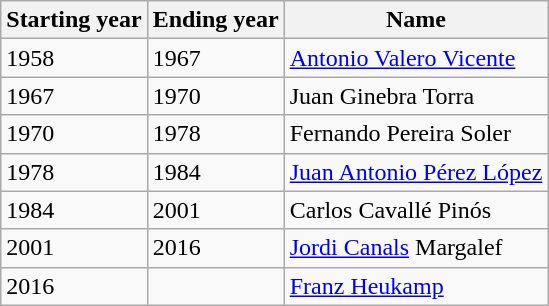<table class="wikitable">
<tr>
<th>Starting year</th>
<th>Ending year</th>
<th>Name</th>
</tr>
<tr>
<td>1958</td>
<td>1967</td>
<td><a href='#'>Antonio Valero Vicente</a></td>
</tr>
<tr>
<td>1967</td>
<td>1970</td>
<td>Juan Ginebra Torra</td>
</tr>
<tr>
<td>1970</td>
<td>1978</td>
<td>Fernando Pereira Soler</td>
</tr>
<tr>
<td>1978</td>
<td>1984</td>
<td><a href='#'>Juan Antonio Pérez López</a></td>
</tr>
<tr>
<td>1984</td>
<td>2001</td>
<td>Carlos Cavallé Pinós</td>
</tr>
<tr>
<td>2001</td>
<td>2016</td>
<td><a href='#'>Jordi Canals</a> Margalef</td>
</tr>
<tr>
<td>2016</td>
<td></td>
<td><a href='#'>Franz Heukamp</a></td>
</tr>
</table>
